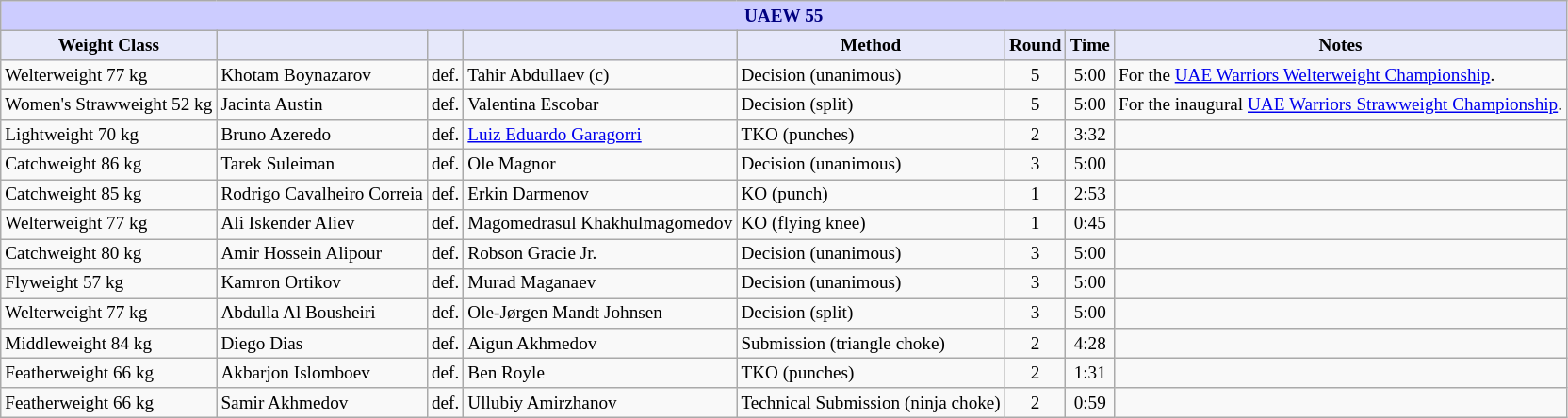<table class="wikitable" style="font-size: 80%;">
<tr>
<th colspan="8" style="background-color: #ccf; color: #000080; text-align: center;"><strong>UAEW 55</strong></th>
</tr>
<tr>
<th colspan="1" style="background-color: #E6E8FA; color: #000000; text-align: center;">Weight Class</th>
<th colspan="1" style="background-color: #E6E8FA; color: #000000; text-align: center;"></th>
<th colspan="1" style="background-color: #E6E8FA; color: #000000; text-align: center;"></th>
<th colspan="1" style="background-color: #E6E8FA; color: #000000; text-align: center;"></th>
<th colspan="1" style="background-color: #E6E8FA; color: #000000; text-align: center;">Method</th>
<th colspan="1" style="background-color: #E6E8FA; color: #000000; text-align: center;">Round</th>
<th colspan="1" style="background-color: #E6E8FA; color: #000000; text-align: center;">Time</th>
<th colspan="1" style="background-color: #E6E8FA; color: #000000; text-align: center;">Notes</th>
</tr>
<tr>
<td>Welterweight 77 kg</td>
<td> Khotam Boynazarov</td>
<td>def.</td>
<td> Tahir Abdullaev (c)</td>
<td>Decision (unanimous)</td>
<td align=center>5</td>
<td align=center>5:00</td>
<td>For the <a href='#'>UAE Warriors Welterweight Championship</a>.</td>
</tr>
<tr>
<td>Women's Strawweight 52 kg</td>
<td> Jacinta Austin</td>
<td>def.</td>
<td> Valentina Escobar</td>
<td>Decision (split)</td>
<td align=center>5</td>
<td align=center>5:00</td>
<td>For the inaugural <a href='#'>UAE Warriors Strawweight Championship</a>.</td>
</tr>
<tr>
<td>Lightweight 70 kg</td>
<td> Bruno Azeredo</td>
<td>def.</td>
<td> <a href='#'>Luiz Eduardo Garagorri</a></td>
<td>TKO (punches)</td>
<td align=center>2</td>
<td align=center>3:32</td>
<td></td>
</tr>
<tr>
<td>Catchweight 86 kg</td>
<td> Tarek Suleiman</td>
<td>def.</td>
<td> Ole Magnor</td>
<td>Decision (unanimous)</td>
<td align=center>3</td>
<td align=center>5:00</td>
<td></td>
</tr>
<tr>
<td>Catchweight 85 kg</td>
<td> Rodrigo Cavalheiro Correia</td>
<td>def.</td>
<td> Erkin Darmenov</td>
<td>KO (punch)</td>
<td align=center>1</td>
<td align=center>2:53</td>
<td></td>
</tr>
<tr>
<td>Welterweight 77 kg</td>
<td> Ali Iskender Aliev</td>
<td>def.</td>
<td> Magomedrasul Khakhulmagomedov</td>
<td>KO (flying knee)</td>
<td align=center>1</td>
<td align=center>0:45</td>
<td></td>
</tr>
<tr>
<td>Catchweight 80 kg</td>
<td> Amir Hossein Alipour</td>
<td>def.</td>
<td> Robson Gracie Jr.</td>
<td>Decision (unanimous)</td>
<td align=center>3</td>
<td align=center>5:00</td>
<td></td>
</tr>
<tr>
<td>Flyweight 57 kg</td>
<td> Kamron Ortikov</td>
<td>def.</td>
<td> Murad Maganaev</td>
<td>Decision (unanimous)</td>
<td align=center>3</td>
<td align=center>5:00</td>
<td></td>
</tr>
<tr>
<td>Welterweight 77 kg</td>
<td> Abdulla Al Bousheiri</td>
<td>def.</td>
<td> Ole-Jørgen Mandt Johnsen</td>
<td>Decision (split)</td>
<td align=center>3</td>
<td align=center>5:00</td>
<td></td>
</tr>
<tr>
<td>Middleweight 84 kg</td>
<td> Diego Dias</td>
<td>def.</td>
<td> Aigun Akhmedov</td>
<td>Submission (triangle choke)</td>
<td align=center>2</td>
<td align=center>4:28</td>
<td></td>
</tr>
<tr>
<td>Featherweight 66 kg</td>
<td> Akbarjon Islomboev</td>
<td>def.</td>
<td> Ben Royle</td>
<td>TKO (punches)</td>
<td align=center>2</td>
<td align=center>1:31</td>
<td></td>
</tr>
<tr>
<td>Featherweight 66 kg</td>
<td> Samir Akhmedov</td>
<td>def.</td>
<td> Ullubiy Amirzhanov</td>
<td>Technical Submission (ninja choke)</td>
<td align=center>2</td>
<td align=center>0:59</td>
<td></td>
</tr>
</table>
